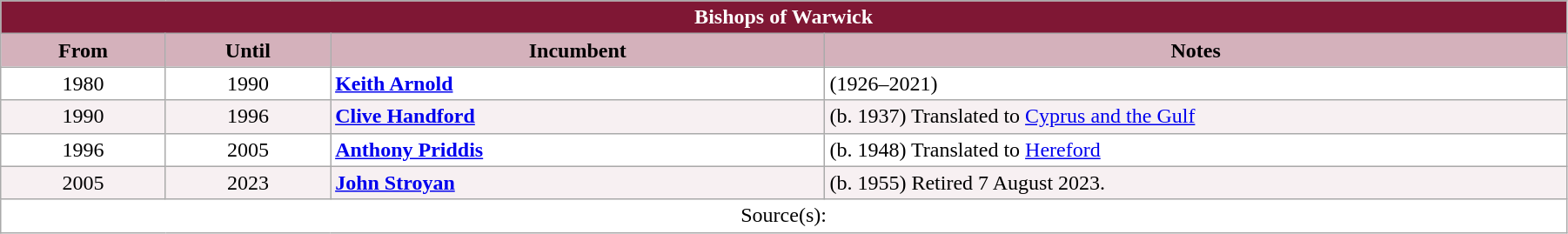<table class="wikitable" style="width:95%;" border="1" cellpadding="2">
<tr>
<th colspan="4" style="background-color: #7F1734; color: white;">Bishops of Warwick</th>
</tr>
<tr valign=top>
<th style="background-color:#D4B1BB" width="10%">From</th>
<th style="background-color:#D4B1BB" width="10%">Until</th>
<th style="background-color:#D4B1BB" width="30%">Incumbent</th>
<th style="background-color:#D4B1BB" width="45%">Notes</th>
</tr>
<tr valign=top bgcolor="white">
<td align="center">1980</td>
<td align="center">1990</td>
<td><strong><a href='#'>Keith Arnold</a></strong></td>
<td>(1926–2021)</td>
</tr>
<tr valign=top bgcolor="#F7F0F2">
<td align="center">1990</td>
<td align="center">1996</td>
<td><strong><a href='#'>Clive Handford</a></strong></td>
<td>(b. 1937) Translated to <a href='#'>Cyprus and the Gulf</a></td>
</tr>
<tr valign=top bgcolor="white">
<td align="center">1996</td>
<td align="center">2005</td>
<td><strong><a href='#'>Anthony Priddis</a></strong></td>
<td>(b. 1948) Translated to <a href='#'>Hereford</a></td>
</tr>
<tr valign=top bgcolor="#F7F0F2">
<td align="center">2005</td>
<td align="center">2023</td>
<td><strong><a href='#'>John Stroyan</a></strong></td>
<td>(b. 1955) Retired 7 August 2023.</td>
</tr>
<tr valign=top bgcolor="white">
<td align="center" colspan="4">Source(s):</td>
</tr>
</table>
